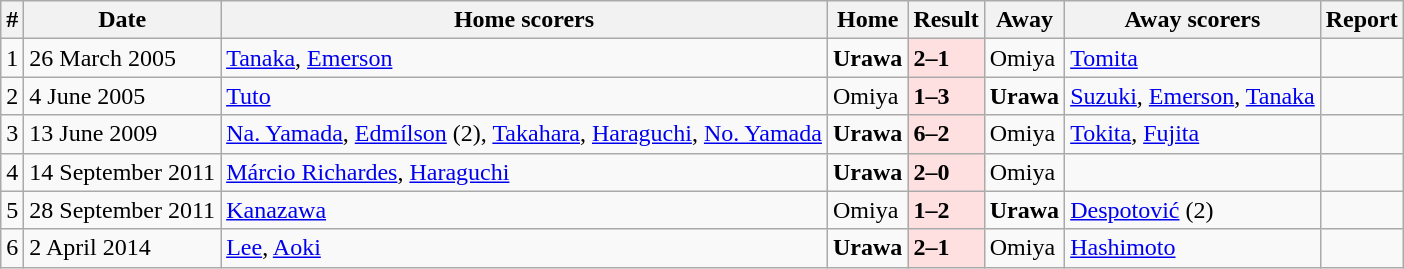<table class="wikitable">
<tr>
<th>#</th>
<th>Date</th>
<th>Home scorers</th>
<th>Home</th>
<th>Result</th>
<th>Away</th>
<th>Away scorers</th>
<th>Report</th>
</tr>
<tr>
<td>1</td>
<td>26 March 2005</td>
<td><a href='#'>Tanaka</a>, <a href='#'>Emerson</a></td>
<td><strong>Urawa</strong></td>
<td style="background:#ffe0e0;"><strong>2–1</strong></td>
<td>Omiya</td>
<td><a href='#'>Tomita</a></td>
<td></td>
</tr>
<tr>
<td>2</td>
<td>4 June 2005</td>
<td><a href='#'>Tuto</a></td>
<td>Omiya</td>
<td style="background:#ffe0e0;"><strong>1–3</strong></td>
<td><strong>Urawa</strong></td>
<td><a href='#'>Suzuki</a>, <a href='#'>Emerson</a>, <a href='#'>Tanaka</a></td>
<td></td>
</tr>
<tr>
<td>3</td>
<td>13 June 2009</td>
<td><a href='#'>Na. Yamada</a>, <a href='#'>Edmílson</a> (2), <a href='#'>Takahara</a>, <a href='#'>Haraguchi</a>, <a href='#'>No. Yamada</a></td>
<td><strong>Urawa</strong></td>
<td style="background:#ffe0e0;"><strong>6–2</strong></td>
<td>Omiya</td>
<td><a href='#'>Tokita</a>, <a href='#'>Fujita</a></td>
<td></td>
</tr>
<tr>
<td>4</td>
<td>14 September 2011</td>
<td><a href='#'>Márcio Richardes</a>, <a href='#'>Haraguchi</a></td>
<td><strong>Urawa</strong></td>
<td style="background:#ffe0e0;"><strong>2–0</strong></td>
<td>Omiya</td>
<td></td>
<td></td>
</tr>
<tr>
<td>5</td>
<td>28 September 2011</td>
<td><a href='#'>Kanazawa</a></td>
<td>Omiya</td>
<td style="background:#ffe0e0;"><strong>1–2</strong></td>
<td><strong>Urawa</strong></td>
<td><a href='#'>Despotović</a> (2)</td>
<td></td>
</tr>
<tr>
<td>6</td>
<td>2 April 2014</td>
<td><a href='#'>Lee</a>, <a href='#'>Aoki</a></td>
<td><strong>Urawa</strong></td>
<td style="background:#ffe0e0;"><strong>2–1</strong></td>
<td>Omiya</td>
<td><a href='#'>Hashimoto</a></td>
<td></td>
</tr>
</table>
